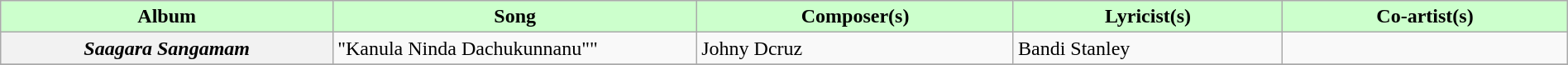<table class="wikitable plainrowheaders" width="100%" textcolor:#000;">
<tr style="background:#cfc; text-align:center;">
<td scope="col" width="21%"><strong>Album</strong></td>
<td scope="col" width=23%><strong>Song</strong></td>
<td scope="col" width=20%><strong>Composer(s)</strong></td>
<td scope="col" width=17%><strong>Lyricist(s)</strong></td>
<td scope="col" width=18%><strong>Co-artist(s)</strong></td>
</tr>
<tr>
<th scope="untitled"><em>Saagara Sangamam</em></th>
<td>"Kanula Ninda Dachukunnanu""</td>
<td>Johny Dcruz</td>
<td>Bandi Stanley</td>
<td></td>
</tr>
<tr>
</tr>
</table>
